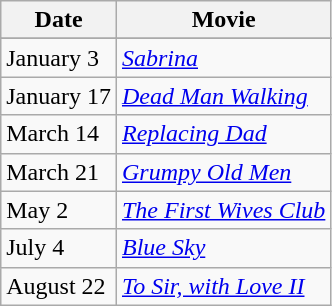<table class="wikitable plainrowheaders">
<tr>
<th scope="col">Date</th>
<th scope="col">Movie</th>
</tr>
<tr>
</tr>
<tr>
<td>January 3</td>
<td><em><a href='#'>Sabrina</a></em></td>
</tr>
<tr>
<td>January 17</td>
<td><em><a href='#'>Dead Man Walking</a></em></td>
</tr>
<tr>
<td>March 14</td>
<td><em><a href='#'>Replacing Dad</a></em></td>
</tr>
<tr>
<td>March 21</td>
<td><em><a href='#'>Grumpy Old Men</a></em></td>
</tr>
<tr>
<td>May 2</td>
<td><em><a href='#'>The First Wives Club</a></em></td>
</tr>
<tr>
<td>July 4</td>
<td><em><a href='#'>Blue Sky</a></em></td>
</tr>
<tr>
<td>August 22</td>
<td><em><a href='#'>To Sir, with Love II</a></em></td>
</tr>
</table>
